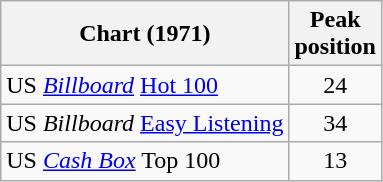<table class="wikitable sortable">
<tr>
<th>Chart (1971)</th>
<th>Peak<br>position</th>
</tr>
<tr>
<td>US <em><a href='#'>Billboard</a></em> <a href='#'>Hot 100</a></td>
<td style="text-align:center;">24</td>
</tr>
<tr>
<td>US <em>Billboard</em> <a href='#'>Easy Listening</a></td>
<td style="text-align:center;">34</td>
</tr>
<tr>
<td>US <em><a href='#'>Cash Box</a></em> Top 100</td>
<td style="text-align:center;">13</td>
</tr>
</table>
